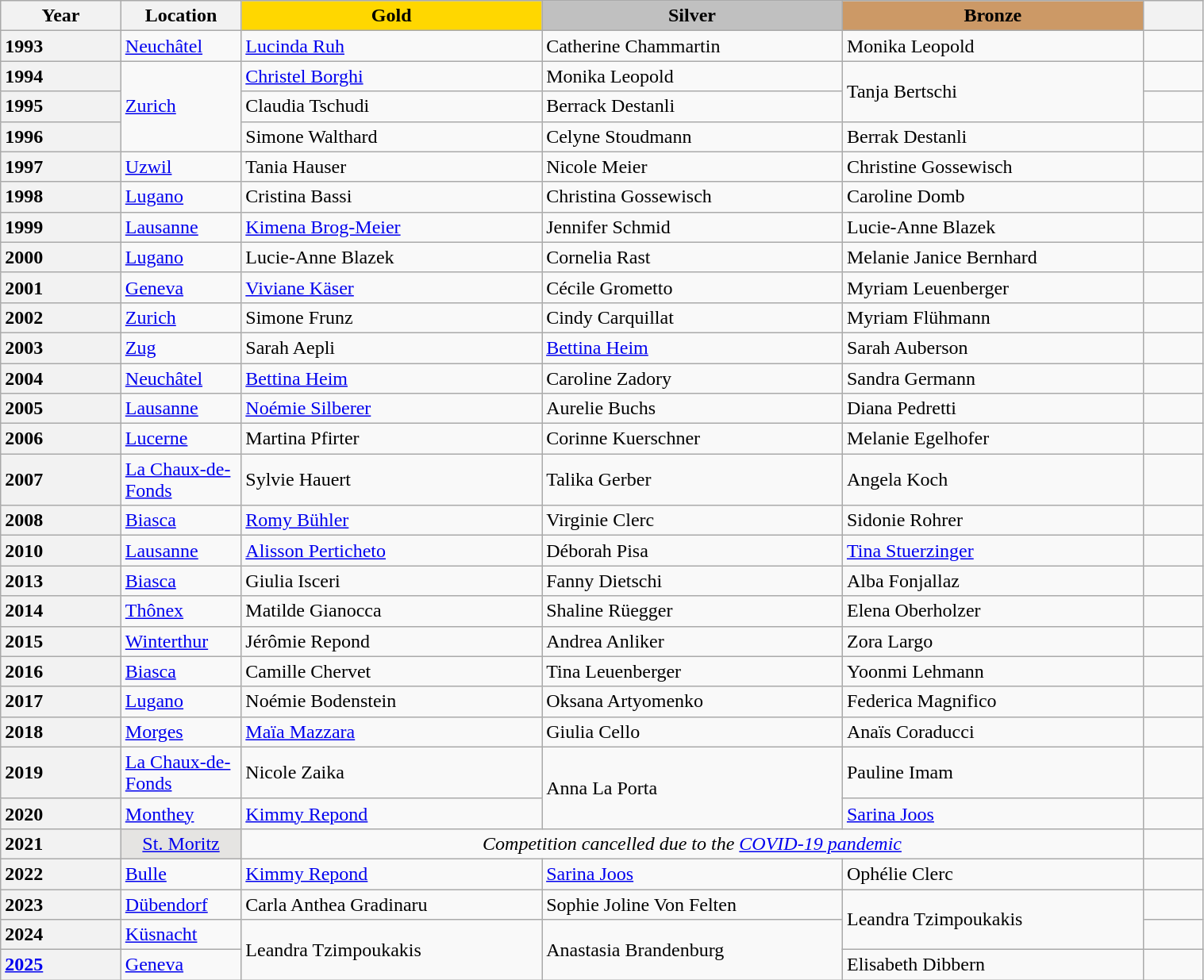<table class="wikitable unsortable" style="text-align:left; width:80%">
<tr>
<th scope="col" style="text-align:center; width:10%">Year</th>
<th scope="col" style="text-align:center; width:10%">Location</th>
<td scope="col" style="text-align:center; width:25%; background:gold"><strong>Gold</strong></td>
<td scope="col" style="text-align:center; width:25%; background:silver"><strong>Silver</strong></td>
<td scope="col" style="text-align:center; width:25%; background:#c96"><strong>Bronze</strong></td>
<th scope="col" style="text-align:center; width:5%"></th>
</tr>
<tr>
<th scope="row" style="text-align:left">1993</th>
<td><a href='#'>Neuchâtel</a></td>
<td><a href='#'>Lucinda Ruh</a></td>
<td>Catherine Chammartin</td>
<td>Monika Leopold</td>
<td></td>
</tr>
<tr>
<th scope="row" style="text-align:left">1994</th>
<td rowspan="3"><a href='#'>Zurich</a></td>
<td><a href='#'>Christel Borghi</a></td>
<td>Monika Leopold</td>
<td rowspan="2">Tanja Bertschi</td>
<td></td>
</tr>
<tr>
<th scope="row" style="text-align:left">1995</th>
<td>Claudia Tschudi</td>
<td>Berrack Destanli</td>
<td></td>
</tr>
<tr>
<th scope="row" style="text-align:left">1996</th>
<td>Simone Walthard</td>
<td>Celyne Stoudmann</td>
<td>Berrak Destanli</td>
<td></td>
</tr>
<tr>
<th scope="row" style="text-align:left">1997</th>
<td><a href='#'>Uzwil</a></td>
<td>Tania Hauser</td>
<td>Nicole Meier</td>
<td>Christine Gossewisch</td>
<td></td>
</tr>
<tr>
<th scope="row" style="text-align:left">1998</th>
<td><a href='#'>Lugano</a></td>
<td>Cristina Bassi</td>
<td>Christina Gossewisch</td>
<td>Caroline Domb</td>
<td></td>
</tr>
<tr>
<th scope="row" style="text-align:left">1999</th>
<td><a href='#'>Lausanne</a></td>
<td><a href='#'>Kimena Brog-Meier</a></td>
<td>Jennifer Schmid</td>
<td>Lucie-Anne Blazek</td>
<td></td>
</tr>
<tr>
<th scope="row" style="text-align:left">2000</th>
<td><a href='#'>Lugano</a></td>
<td>Lucie-Anne Blazek</td>
<td>Cornelia Rast</td>
<td>Melanie Janice Bernhard</td>
<td></td>
</tr>
<tr>
<th scope="row" style="text-align:left">2001</th>
<td><a href='#'>Geneva</a></td>
<td><a href='#'>Viviane Käser</a></td>
<td>Cécile Grometto</td>
<td>Myriam Leuenberger</td>
<td></td>
</tr>
<tr>
<th scope="row" style="text-align:left">2002</th>
<td><a href='#'>Zurich</a></td>
<td>Simone Frunz</td>
<td>Cindy Carquillat</td>
<td>Myriam Flühmann</td>
<td></td>
</tr>
<tr>
<th scope="row" style="text-align:left">2003</th>
<td><a href='#'>Zug</a></td>
<td>Sarah Aepli</td>
<td><a href='#'>Bettina Heim</a></td>
<td>Sarah Auberson</td>
<td></td>
</tr>
<tr>
<th scope="row" style="text-align:left">2004</th>
<td><a href='#'>Neuchâtel</a></td>
<td><a href='#'>Bettina Heim</a></td>
<td>Caroline Zadory</td>
<td>Sandra Germann</td>
<td></td>
</tr>
<tr>
<th scope="row" style="text-align:left">2005</th>
<td><a href='#'>Lausanne</a></td>
<td><a href='#'>Noémie Silberer</a></td>
<td>Aurelie Buchs</td>
<td>Diana Pedretti</td>
<td></td>
</tr>
<tr>
<th scope="row" style="text-align:left">2006</th>
<td><a href='#'>Lucerne</a></td>
<td>Martina Pfirter</td>
<td>Corinne Kuerschner</td>
<td>Melanie Egelhofer</td>
<td></td>
</tr>
<tr>
<th scope="row" style="text-align:left">2007</th>
<td><a href='#'>La Chaux-de-Fonds</a></td>
<td>Sylvie Hauert</td>
<td>Talika Gerber</td>
<td>Angela Koch</td>
<td></td>
</tr>
<tr>
<th scope="row" style="text-align:left">2008</th>
<td><a href='#'>Biasca</a></td>
<td><a href='#'>Romy Bühler</a></td>
<td>Virginie Clerc</td>
<td>Sidonie Rohrer</td>
<td></td>
</tr>
<tr>
<th scope="row" style="text-align:left">2010</th>
<td><a href='#'>Lausanne</a></td>
<td><a href='#'>Alisson Perticheto</a></td>
<td>Déborah Pisa</td>
<td><a href='#'>Tina Stuerzinger</a></td>
<td></td>
</tr>
<tr>
<th scope="row" style="text-align:left">2013</th>
<td><a href='#'>Biasca</a></td>
<td>Giulia Isceri</td>
<td>Fanny Dietschi</td>
<td>Alba Fonjallaz</td>
<td></td>
</tr>
<tr>
<th scope="row" style="text-align:left">2014</th>
<td><a href='#'>Thônex</a></td>
<td>Matilde Gianocca</td>
<td>Shaline Rüegger</td>
<td>Elena Oberholzer</td>
<td></td>
</tr>
<tr>
<th scope="row" style="text-align:left">2015</th>
<td><a href='#'>Winterthur</a></td>
<td>Jérômie Repond</td>
<td>Andrea Anliker</td>
<td>Zora Largo</td>
<td></td>
</tr>
<tr>
<th scope="row" style="text-align:left">2016</th>
<td><a href='#'>Biasca</a></td>
<td>Camille Chervet</td>
<td>Tina Leuenberger</td>
<td>Yoonmi Lehmann</td>
<td></td>
</tr>
<tr>
<th scope="row" style="text-align:left">2017</th>
<td><a href='#'>Lugano</a></td>
<td>Noémie Bodenstein</td>
<td>Oksana Artyomenko</td>
<td>Federica Magnifico</td>
<td></td>
</tr>
<tr>
<th scope="row" style="text-align:left">2018</th>
<td><a href='#'>Morges</a></td>
<td><a href='#'>Maïa Mazzara</a></td>
<td>Giulia Cello</td>
<td>Anaïs Coraducci</td>
<td></td>
</tr>
<tr>
<th scope="row" style="text-align:left">2019</th>
<td><a href='#'>La Chaux-de-Fonds</a></td>
<td>Nicole Zaika</td>
<td rowspan="2">Anna La Porta</td>
<td>Pauline Imam</td>
<td></td>
</tr>
<tr>
<th scope="row" style="text-align:left">2020</th>
<td><a href='#'>Monthey</a></td>
<td><a href='#'>Kimmy Repond</a></td>
<td><a href='#'>Sarina Joos</a></td>
<td></td>
</tr>
<tr>
<th scope="row" style="text-align:left">2021</th>
<td align="center" bgcolor="e5e4e2"><a href='#'>St. Moritz</a></td>
<td colspan="3" align="center"><em>Competition cancelled due to the <a href='#'>COVID-19 pandemic</a></em></td>
<td></td>
</tr>
<tr>
<th scope="row" style="text-align:left">2022</th>
<td><a href='#'>Bulle</a></td>
<td><a href='#'>Kimmy Repond</a></td>
<td><a href='#'>Sarina Joos</a></td>
<td>Ophélie Clerc</td>
<td></td>
</tr>
<tr>
<th scope="row" style="text-align:left">2023</th>
<td><a href='#'>Dübendorf</a></td>
<td>Carla Anthea Gradinaru</td>
<td>Sophie Joline Von Felten</td>
<td rowspan="2">Leandra Tzimpoukakis</td>
<td></td>
</tr>
<tr>
<th scope="row" style="text-align:left">2024</th>
<td><a href='#'>Küsnacht</a></td>
<td rowspan="2">Leandra Tzimpoukakis</td>
<td rowspan="2">Anastasia Brandenburg</td>
<td></td>
</tr>
<tr>
<th scope="row" style="text-align:left"><a href='#'>2025</a></th>
<td><a href='#'>Geneva</a></td>
<td>Elisabeth Dibbern</td>
<td></td>
</tr>
</table>
